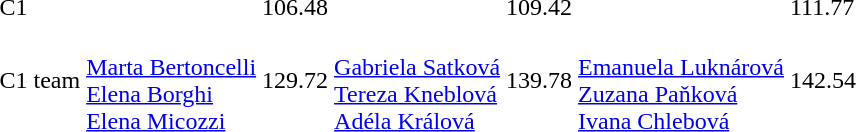<table>
<tr>
<td>C1</td>
<td></td>
<td>106.48</td>
<td></td>
<td>109.42</td>
<td></td>
<td>111.77</td>
</tr>
<tr>
<td>C1 team</td>
<td><br><a href='#'>Marta Bertoncelli</a><br><a href='#'>Elena Borghi</a><br><a href='#'>Elena Micozzi</a></td>
<td>129.72</td>
<td><br><a href='#'>Gabriela Satková</a><br><a href='#'>Tereza Kneblová</a><br><a href='#'>Adéla Králová</a></td>
<td>139.78</td>
<td><br><a href='#'>Emanuela Luknárová</a><br><a href='#'>Zuzana Paňková</a><br><a href='#'>Ivana Chlebová</a></td>
<td>142.54</td>
</tr>
</table>
